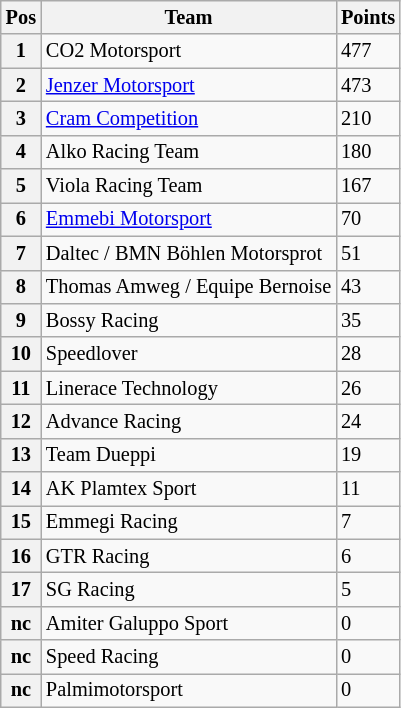<table class="wikitable" style="font-size:85%">
<tr>
<th>Pos</th>
<th>Team</th>
<th>Points</th>
</tr>
<tr>
<th>1</th>
<td> CO2 Motorsport</td>
<td>477</td>
</tr>
<tr>
<th>2</th>
<td> <a href='#'>Jenzer Motorsport</a></td>
<td>473</td>
</tr>
<tr>
<th>3</th>
<td> <a href='#'>Cram Competition</a></td>
<td>210</td>
</tr>
<tr>
<th>4</th>
<td> Alko Racing Team</td>
<td>180</td>
</tr>
<tr>
<th>5</th>
<td> Viola Racing Team</td>
<td>167</td>
</tr>
<tr>
<th>6</th>
<td> <a href='#'>Emmebi Motorsport</a></td>
<td>70</td>
</tr>
<tr>
<th>7</th>
<td> Daltec / BMN Böhlen Motorsprot</td>
<td>51</td>
</tr>
<tr>
<th>8</th>
<td> Thomas Amweg / Equipe Bernoise</td>
<td>43</td>
</tr>
<tr>
<th>9</th>
<td> Bossy Racing</td>
<td>35</td>
</tr>
<tr>
<th>10</th>
<td> Speedlover</td>
<td>28</td>
</tr>
<tr>
<th>11</th>
<td> Linerace Technology</td>
<td>26</td>
</tr>
<tr>
<th>12</th>
<td> Advance Racing</td>
<td>24</td>
</tr>
<tr>
<th>13</th>
<td> Team Dueppi</td>
<td>19</td>
</tr>
<tr>
<th>14</th>
<td> AK Plamtex Sport</td>
<td>11</td>
</tr>
<tr>
<th>15</th>
<td> Emmegi Racing</td>
<td>7</td>
</tr>
<tr>
<th>16</th>
<td> GTR Racing</td>
<td>6</td>
</tr>
<tr>
<th>17</th>
<td> SG Racing</td>
<td>5</td>
</tr>
<tr>
<th>nc</th>
<td> Amiter Galuppo Sport</td>
<td>0</td>
</tr>
<tr>
<th>nc</th>
<td> Speed Racing</td>
<td>0</td>
</tr>
<tr>
<th>nc</th>
<td> Palmimotorsport</td>
<td>0</td>
</tr>
</table>
